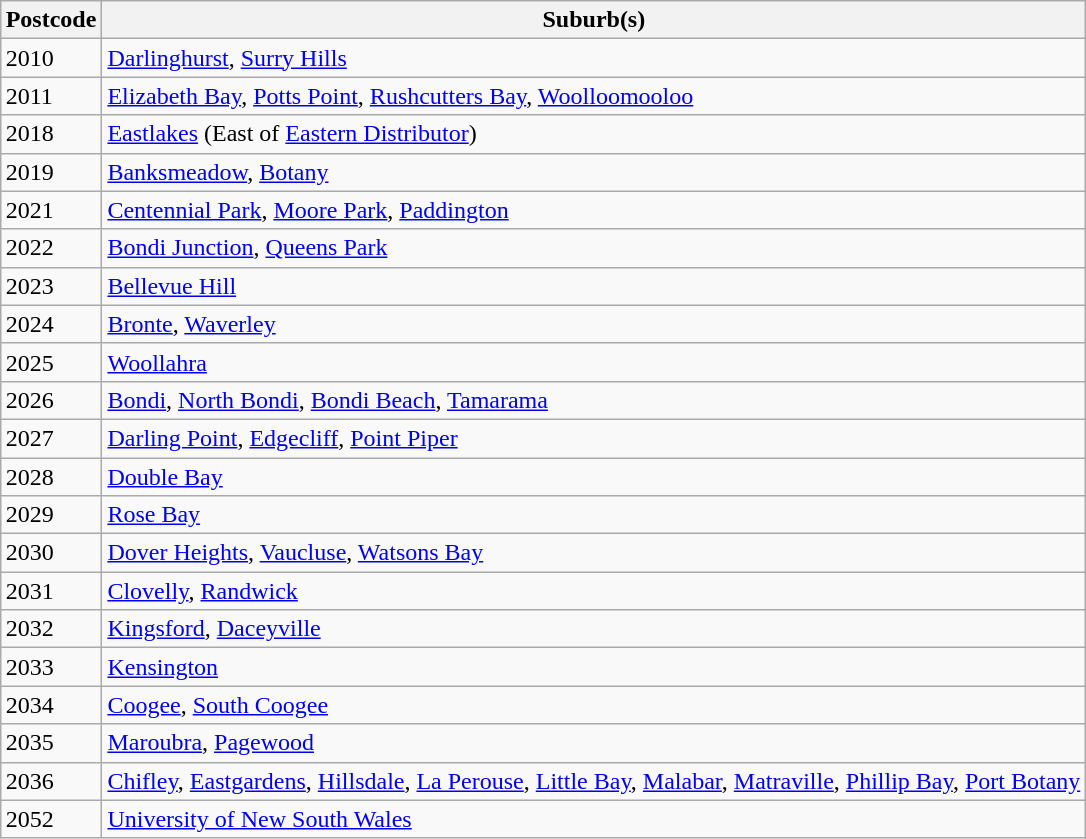<table class="wikitable" style="margin:auto">
<tr>
<th>Postcode</th>
<th>Suburb(s)</th>
</tr>
<tr>
<td>2010</td>
<td><a href='#'>Darlinghurst</a>, <a href='#'>Surry Hills</a></td>
</tr>
<tr>
<td>2011</td>
<td><a href='#'>Elizabeth Bay</a>, <a href='#'>Potts Point</a>, <a href='#'>Rushcutters Bay</a>, <a href='#'>Woolloomooloo</a></td>
</tr>
<tr>
<td>2018</td>
<td><a href='#'>Eastlakes</a> (East of <a href='#'>Eastern Distributor</a>)</td>
</tr>
<tr>
<td>2019</td>
<td><a href='#'>Banksmeadow</a>, <a href='#'>Botany</a></td>
</tr>
<tr>
<td>2021</td>
<td><a href='#'>Centennial Park</a>, <a href='#'>Moore Park</a>, <a href='#'>Paddington</a></td>
</tr>
<tr>
<td>2022</td>
<td><a href='#'>Bondi Junction</a>, <a href='#'>Queens Park</a></td>
</tr>
<tr>
<td>2023</td>
<td><a href='#'>Bellevue Hill</a></td>
</tr>
<tr>
<td>2024</td>
<td><a href='#'>Bronte</a>, <a href='#'>Waverley</a></td>
</tr>
<tr>
<td>2025</td>
<td><a href='#'>Woollahra</a></td>
</tr>
<tr>
<td>2026</td>
<td><a href='#'>Bondi</a>, <a href='#'>North Bondi</a>, <a href='#'>Bondi Beach</a>, <a href='#'>Tamarama</a></td>
</tr>
<tr>
<td>2027</td>
<td><a href='#'>Darling Point</a>, <a href='#'>Edgecliff</a>, <a href='#'>Point Piper</a></td>
</tr>
<tr>
<td>2028</td>
<td><a href='#'>Double Bay</a></td>
</tr>
<tr>
<td>2029</td>
<td><a href='#'>Rose Bay</a></td>
</tr>
<tr>
<td>2030</td>
<td><a href='#'>Dover Heights</a>, <a href='#'>Vaucluse</a>, <a href='#'>Watsons Bay</a></td>
</tr>
<tr>
<td>2031</td>
<td><a href='#'>Clovelly</a>, <a href='#'>Randwick</a></td>
</tr>
<tr>
<td>2032</td>
<td><a href='#'>Kingsford</a>, <a href='#'>Daceyville</a></td>
</tr>
<tr>
<td>2033</td>
<td><a href='#'>Kensington</a></td>
</tr>
<tr>
<td>2034</td>
<td><a href='#'>Coogee</a>, <a href='#'>South Coogee</a></td>
</tr>
<tr>
<td>2035</td>
<td><a href='#'>Maroubra</a>, <a href='#'>Pagewood</a></td>
</tr>
<tr>
<td>2036</td>
<td><a href='#'>Chifley</a>, <a href='#'>Eastgardens</a>, <a href='#'>Hillsdale</a>, <a href='#'>La Perouse</a>, <a href='#'>Little Bay</a>, <a href='#'>Malabar</a>, <a href='#'>Matraville</a>, <a href='#'>Phillip Bay</a>, <a href='#'>Port Botany</a></td>
</tr>
<tr>
<td>2052</td>
<td><a href='#'>University of New South Wales</a></td>
</tr>
</table>
